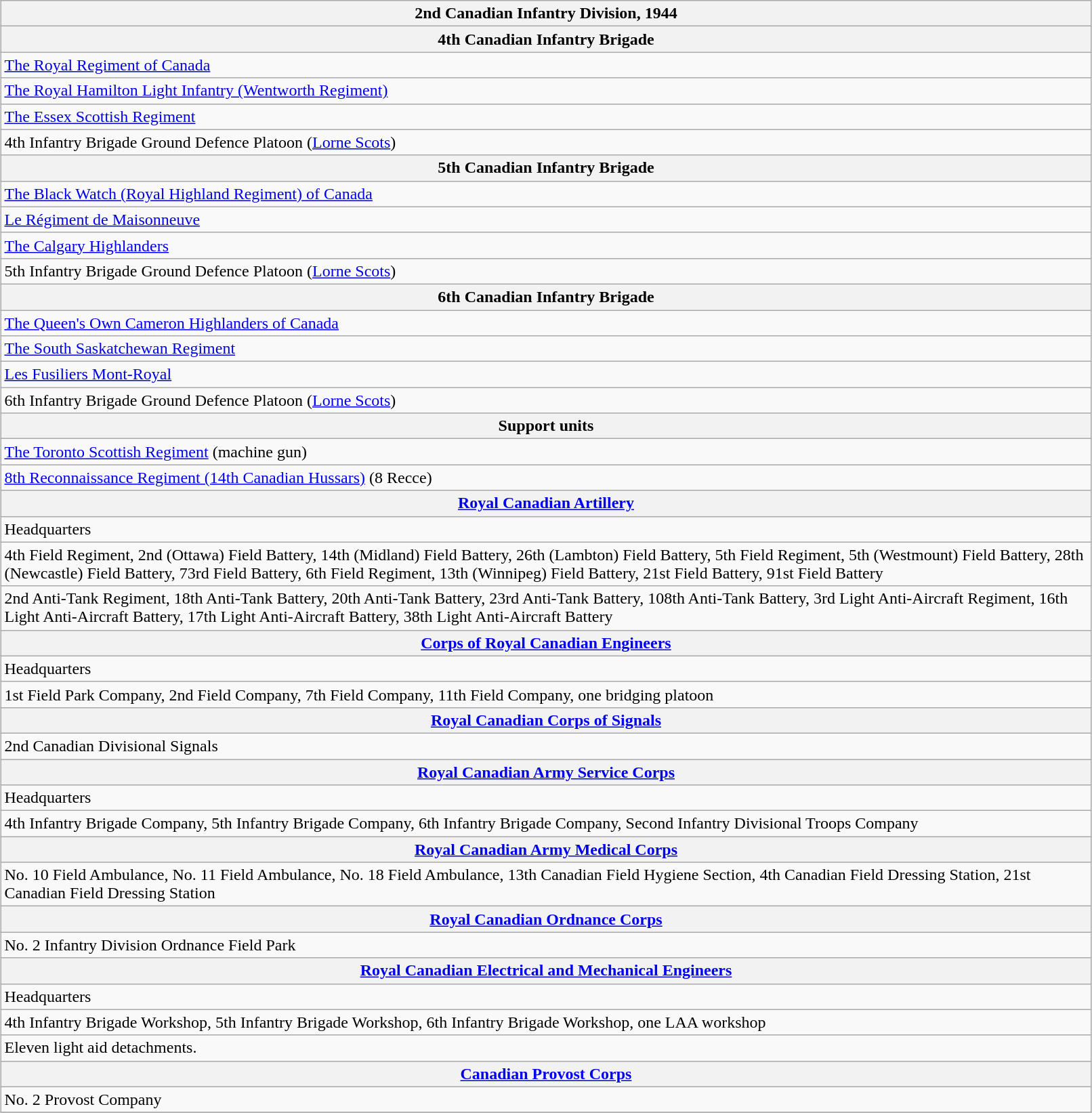<table class="wikitable" width="85%" style="margin: 1em auto 1em auto">
<tr>
<th bgcolor="#f9f9f9;"><strong>2nd Canadian Infantry Division, 1944</strong></th>
</tr>
<tr>
<th bgcolor="#f9f9f9;">4th Canadian Infantry Brigade</th>
</tr>
<tr>
<td><a href='#'>The Royal Regiment of Canada</a></td>
</tr>
<tr>
<td><a href='#'>The Royal Hamilton Light Infantry (Wentworth Regiment)</a></td>
</tr>
<tr>
<td><a href='#'>The Essex Scottish Regiment</a></td>
</tr>
<tr>
<td>4th Infantry Brigade Ground Defence Platoon (<a href='#'>Lorne Scots</a>)</td>
</tr>
<tr>
<th bgcolor="#f9f9f9;">5th Canadian Infantry Brigade</th>
</tr>
<tr>
<td><a href='#'>The Black Watch (Royal Highland Regiment) of Canada</a></td>
</tr>
<tr>
<td><a href='#'>Le Régiment de Maisonneuve</a></td>
</tr>
<tr>
<td><a href='#'>The Calgary Highlanders</a></td>
</tr>
<tr>
<td>5th Infantry Brigade Ground Defence Platoon (<a href='#'>Lorne Scots</a>)</td>
</tr>
<tr>
<th bgcolor="#f9f9f9;">6th Canadian Infantry Brigade</th>
</tr>
<tr>
<td><a href='#'>The Queen's Own Cameron Highlanders of Canada</a></td>
</tr>
<tr>
<td><a href='#'>The South Saskatchewan Regiment</a></td>
</tr>
<tr>
<td><a href='#'>Les Fusiliers Mont-Royal</a></td>
</tr>
<tr>
<td>6th Infantry Brigade Ground Defence Platoon (<a href='#'>Lorne Scots</a>)</td>
</tr>
<tr>
<th bgcolor="#f9f9f9;">Support units</th>
</tr>
<tr>
<td><a href='#'>The Toronto Scottish Regiment</a> (machine gun)</td>
</tr>
<tr>
<td><a href='#'>8th Reconnaissance Regiment (14th Canadian Hussars)</a> (8 Recce)</td>
</tr>
<tr>
<th bgcolor="#f9f9f9;"><a href='#'>Royal Canadian Artillery</a></th>
</tr>
<tr>
<td>Headquarters</td>
</tr>
<tr>
<td>4th Field Regiment, 2nd (Ottawa) Field Battery, 14th (Midland) Field Battery, 26th (Lambton) Field Battery, 5th Field Regiment, 5th (Westmount) Field Battery, 28th (Newcastle) Field Battery, 73rd Field Battery, 6th Field Regiment, 13th (Winnipeg) Field Battery, 21st Field Battery, 91st Field Battery</td>
</tr>
<tr>
<td>2nd Anti-Tank Regiment, 18th Anti-Tank Battery, 20th Anti-Tank Battery, 23rd Anti-Tank Battery, 108th Anti-Tank Battery, 3rd Light Anti-Aircraft Regiment, 16th Light Anti-Aircraft Battery, 17th Light Anti-Aircraft Battery, 38th Light Anti-Aircraft Battery</td>
</tr>
<tr>
<th bgcolor="#f9f9f9;"><a href='#'>Corps of Royal Canadian Engineers</a></th>
</tr>
<tr>
<td>Headquarters</td>
</tr>
<tr>
<td>1st Field Park Company, 2nd Field Company, 7th Field Company, 11th Field Company, one bridging platoon</td>
</tr>
<tr>
<th bgcolor="#f9f9f9;"><a href='#'>Royal Canadian Corps of Signals</a></th>
</tr>
<tr>
<td>2nd Canadian Divisional Signals</td>
</tr>
<tr>
<th bgcolor="#f9f9f9;"><a href='#'>Royal Canadian Army Service Corps</a></th>
</tr>
<tr>
<td>Headquarters</td>
</tr>
<tr>
<td>4th Infantry Brigade Company, 5th Infantry Brigade Company, 6th Infantry Brigade Company, Second Infantry Divisional Troops Company</td>
</tr>
<tr>
<th bgcolor="#f9f9f9;"><a href='#'>Royal Canadian Army Medical Corps</a></th>
</tr>
<tr>
<td>No. 10 Field Ambulance, No. 11 Field Ambulance, No. 18 Field Ambulance, 13th Canadian Field Hygiene Section, 4th Canadian Field Dressing Station, 21st Canadian Field Dressing Station</td>
</tr>
<tr>
<th bgcolor="#f9f9f9;"><a href='#'>Royal Canadian Ordnance Corps</a></th>
</tr>
<tr>
<td>No. 2 Infantry Division Ordnance Field Park</td>
</tr>
<tr>
<th bgcolor="#f9f9f9;"><a href='#'>Royal Canadian Electrical and Mechanical Engineers</a></th>
</tr>
<tr>
<td>Headquarters</td>
</tr>
<tr>
<td>4th Infantry Brigade Workshop, 5th Infantry Brigade Workshop, 6th Infantry Brigade Workshop, one LAA workshop</td>
</tr>
<tr>
<td>Eleven light aid detachments.</td>
</tr>
<tr>
<th bgcolor="#f9f9f9;"><a href='#'>Canadian Provost Corps</a></th>
</tr>
<tr>
<td>No. 2 Provost Company</td>
</tr>
<tr>
</tr>
</table>
